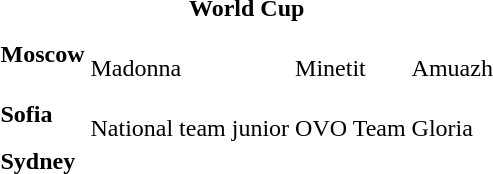<table>
<tr>
<td colspan="4" style="text-align:center;"><strong>World Cup</strong></td>
</tr>
<tr>
<th scope=row style="text-align:left">Moscow</th>
<td><br>Madonna</td>
<td><br>Minetit</td>
<td><br>Amuazh</td>
</tr>
<tr>
<th scope=row style="text-align:left">Sofia</th>
<td><br>National team junior</td>
<td><br>OVO Team</td>
<td><br>Gloria</td>
</tr>
<tr>
<th scope=row style="text-align:left">Sydney</th>
<td></td>
<td></td>
<td></td>
</tr>
<tr>
</tr>
</table>
